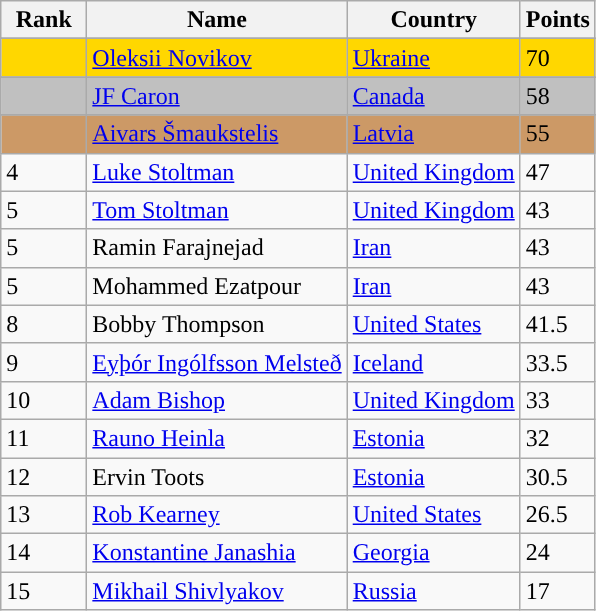<table class="wikitable" style="display: inline-table;">
<tr>
<th style="width: 50px;">Rank</th>
<th>Name</th>
<th>Country</th>
<th>Points</th>
</tr>
<tr 30>
</tr>
<tr style="background:gold;">
<td></td>
<td><a href='#'>Oleksii Novikov</a></td>
<td> <a href='#'>Ukraine</a></td>
<td>70</td>
</tr>
<tr>
</tr>
<tr style="background:silver;">
<td></td>
<td><a href='#'>JF Caron</a></td>
<td> <a href='#'>Canada</a></td>
<td>58</td>
</tr>
<tr>
</tr>
<tr style="background:#c96;">
<td></td>
<td><a href='#'>Aivars Šmaukstelis</a></td>
<td> <a href='#'>Latvia</a></td>
<td>55</td>
</tr>
<tr>
<td>4</td>
<td><a href='#'>Luke Stoltman</a></td>
<td> <a href='#'>United Kingdom</a></td>
<td>47</td>
</tr>
<tr>
<td>5</td>
<td><a href='#'>Tom Stoltman</a></td>
<td> <a href='#'>United Kingdom</a></td>
<td>43</td>
</tr>
<tr>
<td>5</td>
<td>Ramin Farajnejad</td>
<td> <a href='#'>Iran</a></td>
<td>43</td>
</tr>
<tr>
<td>5</td>
<td>Mohammed Ezatpour</td>
<td> <a href='#'>Iran</a></td>
<td>43</td>
</tr>
<tr>
<td>8</td>
<td>Bobby Thompson</td>
<td> <a href='#'>United States</a></td>
<td>41.5</td>
</tr>
<tr>
<td>9</td>
<td><a href='#'>Eyþór Ingólfsson Melsteð</a></td>
<td> <a href='#'>Iceland</a></td>
<td>33.5</td>
</tr>
<tr>
<td>10</td>
<td><a href='#'>Adam Bishop</a></td>
<td> <a href='#'>United Kingdom</a></td>
<td>33</td>
</tr>
<tr>
<td>11</td>
<td><a href='#'>Rauno Heinla</a></td>
<td> <a href='#'>Estonia</a></td>
<td>32</td>
</tr>
<tr>
<td>12</td>
<td>Ervin Toots</td>
<td> <a href='#'>Estonia</a></td>
<td>30.5</td>
</tr>
<tr>
<td>13</td>
<td><a href='#'>Rob Kearney</a></td>
<td> <a href='#'>United States</a></td>
<td>26.5</td>
</tr>
<tr>
<td>14</td>
<td><a href='#'>Konstantine Janashia</a></td>
<td> <a href='#'>Georgia</a></td>
<td>24</td>
</tr>
<tr>
<td>15</td>
<td><a href='#'>Mikhail Shivlyakov</a></td>
<td> <a href='#'>Russia</a></td>
<td>17</td>
</tr>
</table>
